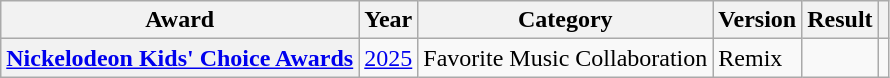<table class="wikitable sortable plainrowheaders">
<tr>
<th scope="col">Award</th>
<th>Year</th>
<th scope="col">Category</th>
<th scope="col">Version</th>
<th scope="col">Result</th>
<th></th>
</tr>
<tr>
<th scope="row"><a href='#'>Nickelodeon Kids' Choice Awards</a></th>
<td><a href='#'>2025</a></td>
<td>Favorite Music Collaboration</td>
<td>Remix</td>
<td></td>
<td align="center"></td>
</tr>
</table>
